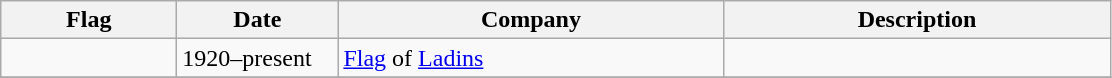<table class="wikitable">
<tr>
<th width="110">Flag</th>
<th width="100">Date</th>
<th width="250">Company</th>
<th width="250">Description</th>
</tr>
<tr>
<td></td>
<td>1920–present</td>
<td><a href='#'>Flag</a> of <a href='#'>Ladins</a></td>
<td></td>
</tr>
<tr>
</tr>
</table>
